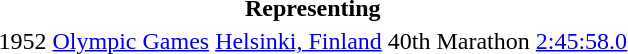<table>
<tr>
<th colspan="6">Representing </th>
</tr>
<tr>
<td>1952</td>
<td><a href='#'>Olympic Games</a></td>
<td><a href='#'>Helsinki, Finland</a></td>
<td>40th</td>
<td>Marathon</td>
<td><a href='#'>2:45:58.0</a></td>
</tr>
</table>
